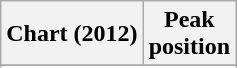<table class="wikitable sortable plainrowheaders">
<tr>
<th>Chart (2012)</th>
<th>Peak<br>position</th>
</tr>
<tr>
</tr>
<tr>
</tr>
<tr>
</tr>
<tr>
</tr>
</table>
